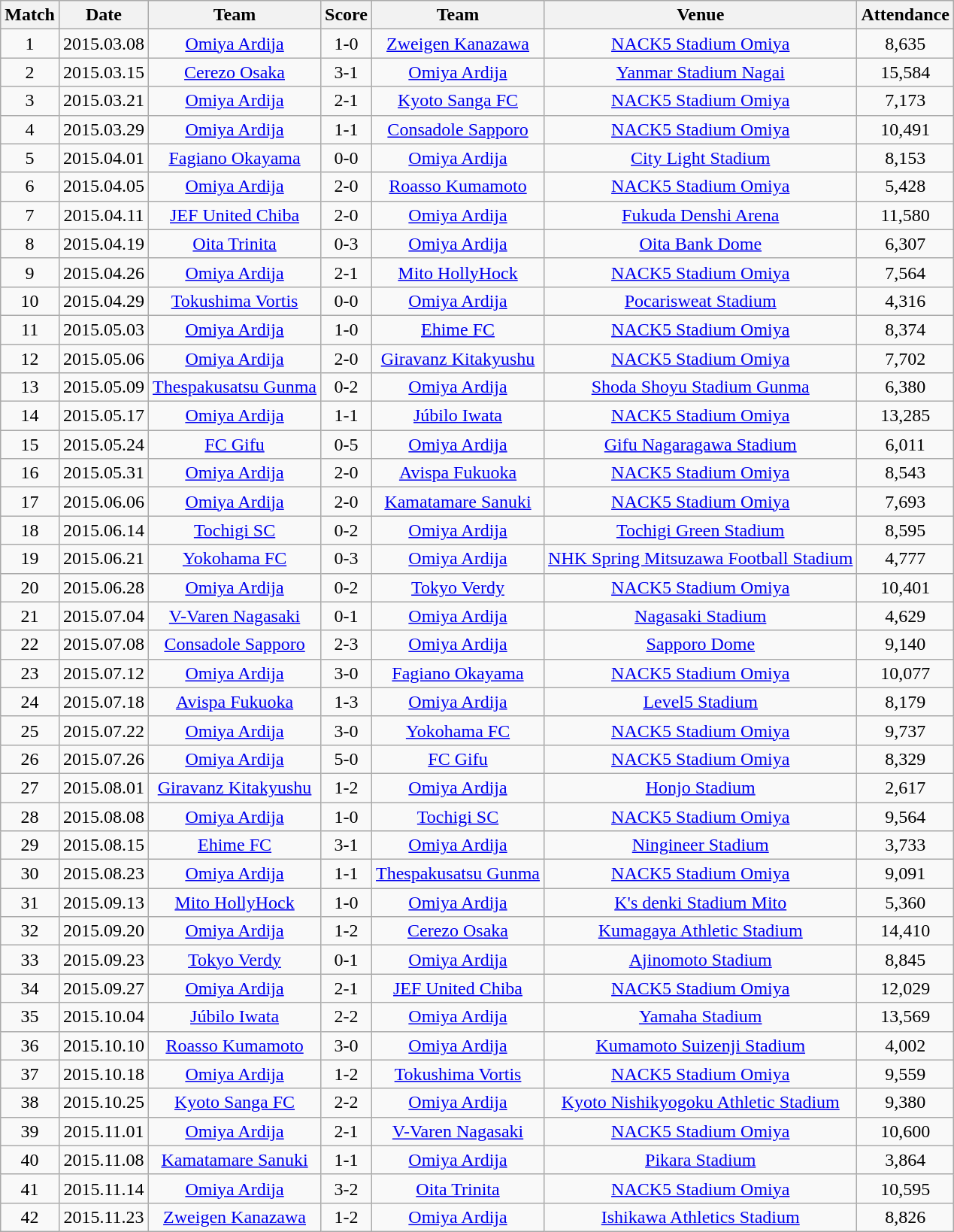<table class="wikitable" style="text-align:center;">
<tr>
<th>Match</th>
<th>Date</th>
<th>Team</th>
<th>Score</th>
<th>Team</th>
<th>Venue</th>
<th>Attendance</th>
</tr>
<tr>
<td>1</td>
<td>2015.03.08</td>
<td><a href='#'>Omiya Ardija</a></td>
<td>1-0</td>
<td><a href='#'>Zweigen Kanazawa</a></td>
<td><a href='#'>NACK5 Stadium Omiya</a></td>
<td>8,635</td>
</tr>
<tr>
<td>2</td>
<td>2015.03.15</td>
<td><a href='#'>Cerezo Osaka</a></td>
<td>3-1</td>
<td><a href='#'>Omiya Ardija</a></td>
<td><a href='#'>Yanmar Stadium Nagai</a></td>
<td>15,584</td>
</tr>
<tr>
<td>3</td>
<td>2015.03.21</td>
<td><a href='#'>Omiya Ardija</a></td>
<td>2-1</td>
<td><a href='#'>Kyoto Sanga FC</a></td>
<td><a href='#'>NACK5 Stadium Omiya</a></td>
<td>7,173</td>
</tr>
<tr>
<td>4</td>
<td>2015.03.29</td>
<td><a href='#'>Omiya Ardija</a></td>
<td>1-1</td>
<td><a href='#'>Consadole Sapporo</a></td>
<td><a href='#'>NACK5 Stadium Omiya</a></td>
<td>10,491</td>
</tr>
<tr>
<td>5</td>
<td>2015.04.01</td>
<td><a href='#'>Fagiano Okayama</a></td>
<td>0-0</td>
<td><a href='#'>Omiya Ardija</a></td>
<td><a href='#'>City Light Stadium</a></td>
<td>8,153</td>
</tr>
<tr>
<td>6</td>
<td>2015.04.05</td>
<td><a href='#'>Omiya Ardija</a></td>
<td>2-0</td>
<td><a href='#'>Roasso Kumamoto</a></td>
<td><a href='#'>NACK5 Stadium Omiya</a></td>
<td>5,428</td>
</tr>
<tr>
<td>7</td>
<td>2015.04.11</td>
<td><a href='#'>JEF United Chiba</a></td>
<td>2-0</td>
<td><a href='#'>Omiya Ardija</a></td>
<td><a href='#'>Fukuda Denshi Arena</a></td>
<td>11,580</td>
</tr>
<tr>
<td>8</td>
<td>2015.04.19</td>
<td><a href='#'>Oita Trinita</a></td>
<td>0-3</td>
<td><a href='#'>Omiya Ardija</a></td>
<td><a href='#'>Oita Bank Dome</a></td>
<td>6,307</td>
</tr>
<tr>
<td>9</td>
<td>2015.04.26</td>
<td><a href='#'>Omiya Ardija</a></td>
<td>2-1</td>
<td><a href='#'>Mito HollyHock</a></td>
<td><a href='#'>NACK5 Stadium Omiya</a></td>
<td>7,564</td>
</tr>
<tr>
<td>10</td>
<td>2015.04.29</td>
<td><a href='#'>Tokushima Vortis</a></td>
<td>0-0</td>
<td><a href='#'>Omiya Ardija</a></td>
<td><a href='#'>Pocarisweat Stadium</a></td>
<td>4,316</td>
</tr>
<tr>
<td>11</td>
<td>2015.05.03</td>
<td><a href='#'>Omiya Ardija</a></td>
<td>1-0</td>
<td><a href='#'>Ehime FC</a></td>
<td><a href='#'>NACK5 Stadium Omiya</a></td>
<td>8,374</td>
</tr>
<tr>
<td>12</td>
<td>2015.05.06</td>
<td><a href='#'>Omiya Ardija</a></td>
<td>2-0</td>
<td><a href='#'>Giravanz Kitakyushu</a></td>
<td><a href='#'>NACK5 Stadium Omiya</a></td>
<td>7,702</td>
</tr>
<tr>
<td>13</td>
<td>2015.05.09</td>
<td><a href='#'>Thespakusatsu Gunma</a></td>
<td>0-2</td>
<td><a href='#'>Omiya Ardija</a></td>
<td><a href='#'>Shoda Shoyu Stadium Gunma</a></td>
<td>6,380</td>
</tr>
<tr>
<td>14</td>
<td>2015.05.17</td>
<td><a href='#'>Omiya Ardija</a></td>
<td>1-1</td>
<td><a href='#'>Júbilo Iwata</a></td>
<td><a href='#'>NACK5 Stadium Omiya</a></td>
<td>13,285</td>
</tr>
<tr>
<td>15</td>
<td>2015.05.24</td>
<td><a href='#'>FC Gifu</a></td>
<td>0-5</td>
<td><a href='#'>Omiya Ardija</a></td>
<td><a href='#'>Gifu Nagaragawa Stadium</a></td>
<td>6,011</td>
</tr>
<tr>
<td>16</td>
<td>2015.05.31</td>
<td><a href='#'>Omiya Ardija</a></td>
<td>2-0</td>
<td><a href='#'>Avispa Fukuoka</a></td>
<td><a href='#'>NACK5 Stadium Omiya</a></td>
<td>8,543</td>
</tr>
<tr>
<td>17</td>
<td>2015.06.06</td>
<td><a href='#'>Omiya Ardija</a></td>
<td>2-0</td>
<td><a href='#'>Kamatamare Sanuki</a></td>
<td><a href='#'>NACK5 Stadium Omiya</a></td>
<td>7,693</td>
</tr>
<tr>
<td>18</td>
<td>2015.06.14</td>
<td><a href='#'>Tochigi SC</a></td>
<td>0-2</td>
<td><a href='#'>Omiya Ardija</a></td>
<td><a href='#'>Tochigi Green Stadium</a></td>
<td>8,595</td>
</tr>
<tr>
<td>19</td>
<td>2015.06.21</td>
<td><a href='#'>Yokohama FC</a></td>
<td>0-3</td>
<td><a href='#'>Omiya Ardija</a></td>
<td><a href='#'>NHK Spring Mitsuzawa Football Stadium</a></td>
<td>4,777</td>
</tr>
<tr>
<td>20</td>
<td>2015.06.28</td>
<td><a href='#'>Omiya Ardija</a></td>
<td>0-2</td>
<td><a href='#'>Tokyo Verdy</a></td>
<td><a href='#'>NACK5 Stadium Omiya</a></td>
<td>10,401</td>
</tr>
<tr>
<td>21</td>
<td>2015.07.04</td>
<td><a href='#'>V-Varen Nagasaki</a></td>
<td>0-1</td>
<td><a href='#'>Omiya Ardija</a></td>
<td><a href='#'>Nagasaki Stadium</a></td>
<td>4,629</td>
</tr>
<tr>
<td>22</td>
<td>2015.07.08</td>
<td><a href='#'>Consadole Sapporo</a></td>
<td>2-3</td>
<td><a href='#'>Omiya Ardija</a></td>
<td><a href='#'>Sapporo Dome</a></td>
<td>9,140</td>
</tr>
<tr>
<td>23</td>
<td>2015.07.12</td>
<td><a href='#'>Omiya Ardija</a></td>
<td>3-0</td>
<td><a href='#'>Fagiano Okayama</a></td>
<td><a href='#'>NACK5 Stadium Omiya</a></td>
<td>10,077</td>
</tr>
<tr>
<td>24</td>
<td>2015.07.18</td>
<td><a href='#'>Avispa Fukuoka</a></td>
<td>1-3</td>
<td><a href='#'>Omiya Ardija</a></td>
<td><a href='#'>Level5 Stadium</a></td>
<td>8,179</td>
</tr>
<tr>
<td>25</td>
<td>2015.07.22</td>
<td><a href='#'>Omiya Ardija</a></td>
<td>3-0</td>
<td><a href='#'>Yokohama FC</a></td>
<td><a href='#'>NACK5 Stadium Omiya</a></td>
<td>9,737</td>
</tr>
<tr>
<td>26</td>
<td>2015.07.26</td>
<td><a href='#'>Omiya Ardija</a></td>
<td>5-0</td>
<td><a href='#'>FC Gifu</a></td>
<td><a href='#'>NACK5 Stadium Omiya</a></td>
<td>8,329</td>
</tr>
<tr>
<td>27</td>
<td>2015.08.01</td>
<td><a href='#'>Giravanz Kitakyushu</a></td>
<td>1-2</td>
<td><a href='#'>Omiya Ardija</a></td>
<td><a href='#'>Honjo Stadium</a></td>
<td>2,617</td>
</tr>
<tr>
<td>28</td>
<td>2015.08.08</td>
<td><a href='#'>Omiya Ardija</a></td>
<td>1-0</td>
<td><a href='#'>Tochigi SC</a></td>
<td><a href='#'>NACK5 Stadium Omiya</a></td>
<td>9,564</td>
</tr>
<tr>
<td>29</td>
<td>2015.08.15</td>
<td><a href='#'>Ehime FC</a></td>
<td>3-1</td>
<td><a href='#'>Omiya Ardija</a></td>
<td><a href='#'>Ningineer Stadium</a></td>
<td>3,733</td>
</tr>
<tr>
<td>30</td>
<td>2015.08.23</td>
<td><a href='#'>Omiya Ardija</a></td>
<td>1-1</td>
<td><a href='#'>Thespakusatsu Gunma</a></td>
<td><a href='#'>NACK5 Stadium Omiya</a></td>
<td>9,091</td>
</tr>
<tr>
<td>31</td>
<td>2015.09.13</td>
<td><a href='#'>Mito HollyHock</a></td>
<td>1-0</td>
<td><a href='#'>Omiya Ardija</a></td>
<td><a href='#'>K's denki Stadium Mito</a></td>
<td>5,360</td>
</tr>
<tr>
<td>32</td>
<td>2015.09.20</td>
<td><a href='#'>Omiya Ardija</a></td>
<td>1-2</td>
<td><a href='#'>Cerezo Osaka</a></td>
<td><a href='#'>Kumagaya Athletic Stadium</a></td>
<td>14,410</td>
</tr>
<tr>
<td>33</td>
<td>2015.09.23</td>
<td><a href='#'>Tokyo Verdy</a></td>
<td>0-1</td>
<td><a href='#'>Omiya Ardija</a></td>
<td><a href='#'>Ajinomoto Stadium</a></td>
<td>8,845</td>
</tr>
<tr>
<td>34</td>
<td>2015.09.27</td>
<td><a href='#'>Omiya Ardija</a></td>
<td>2-1</td>
<td><a href='#'>JEF United Chiba</a></td>
<td><a href='#'>NACK5 Stadium Omiya</a></td>
<td>12,029</td>
</tr>
<tr>
<td>35</td>
<td>2015.10.04</td>
<td><a href='#'>Júbilo Iwata</a></td>
<td>2-2</td>
<td><a href='#'>Omiya Ardija</a></td>
<td><a href='#'>Yamaha Stadium</a></td>
<td>13,569</td>
</tr>
<tr>
<td>36</td>
<td>2015.10.10</td>
<td><a href='#'>Roasso Kumamoto</a></td>
<td>3-0</td>
<td><a href='#'>Omiya Ardija</a></td>
<td><a href='#'>Kumamoto Suizenji Stadium</a></td>
<td>4,002</td>
</tr>
<tr>
<td>37</td>
<td>2015.10.18</td>
<td><a href='#'>Omiya Ardija</a></td>
<td>1-2</td>
<td><a href='#'>Tokushima Vortis</a></td>
<td><a href='#'>NACK5 Stadium Omiya</a></td>
<td>9,559</td>
</tr>
<tr>
<td>38</td>
<td>2015.10.25</td>
<td><a href='#'>Kyoto Sanga FC</a></td>
<td>2-2</td>
<td><a href='#'>Omiya Ardija</a></td>
<td><a href='#'>Kyoto Nishikyogoku Athletic Stadium</a></td>
<td>9,380</td>
</tr>
<tr>
<td>39</td>
<td>2015.11.01</td>
<td><a href='#'>Omiya Ardija</a></td>
<td>2-1</td>
<td><a href='#'>V-Varen Nagasaki</a></td>
<td><a href='#'>NACK5 Stadium Omiya</a></td>
<td>10,600</td>
</tr>
<tr>
<td>40</td>
<td>2015.11.08</td>
<td><a href='#'>Kamatamare Sanuki</a></td>
<td>1-1</td>
<td><a href='#'>Omiya Ardija</a></td>
<td><a href='#'>Pikara Stadium</a></td>
<td>3,864</td>
</tr>
<tr>
<td>41</td>
<td>2015.11.14</td>
<td><a href='#'>Omiya Ardija</a></td>
<td>3-2</td>
<td><a href='#'>Oita Trinita</a></td>
<td><a href='#'>NACK5 Stadium Omiya</a></td>
<td>10,595</td>
</tr>
<tr>
<td>42</td>
<td>2015.11.23</td>
<td><a href='#'>Zweigen Kanazawa</a></td>
<td>1-2</td>
<td><a href='#'>Omiya Ardija</a></td>
<td><a href='#'>Ishikawa Athletics Stadium</a></td>
<td>8,826</td>
</tr>
</table>
